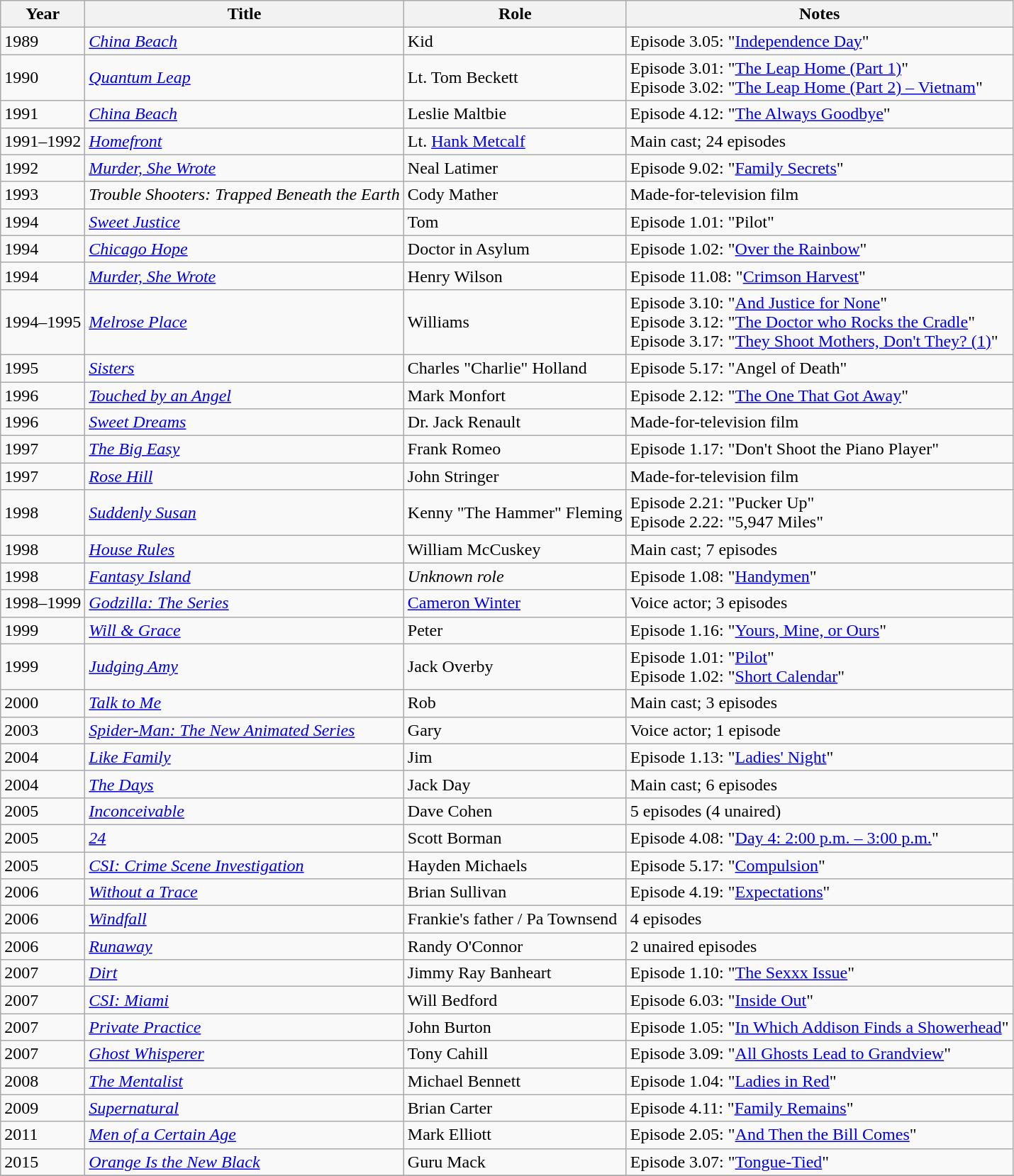<table class="wikitable sortable">
<tr>
<th>Year</th>
<th>Title</th>
<th>Role</th>
<th class="unsortable">Notes</th>
</tr>
<tr>
<td>1989</td>
<td><em><a href='#'>China Beach</a></em></td>
<td>Kid</td>
<td>Episode 3.05: "<a href='#'>Independence Day</a>"</td>
</tr>
<tr>
<td>1990</td>
<td><em><a href='#'>Quantum Leap</a></em></td>
<td>Lt. Tom Beckett</td>
<td>Episode 3.01: "<a href='#'>The Leap Home (Part 1)</a>" <br>Episode 3.02: "<a href='#'>The Leap Home (Part 2) – Vietnam</a>"</td>
</tr>
<tr>
<td>1991</td>
<td><em><a href='#'>China Beach</a></em></td>
<td>Leslie Maltbie</td>
<td>Episode 4.12: "<a href='#'>The Always Goodbye</a>"</td>
</tr>
<tr>
<td>1991–1992</td>
<td><em><a href='#'>Homefront</a></em></td>
<td>Lt. <a href='#'>Hank Metcalf</a></td>
<td>Main cast; 24 episodes</td>
</tr>
<tr>
<td>1992</td>
<td><em><a href='#'>Murder, She Wrote</a></em></td>
<td>Neal Latimer</td>
<td>Episode 9.02: "<a href='#'>Family Secrets</a>"</td>
</tr>
<tr>
<td>1993</td>
<td><em>Trouble Shooters: Trapped Beneath the Earth</em></td>
<td>Cody Mather</td>
<td>Made-for-television film</td>
</tr>
<tr>
<td>1994</td>
<td><em><a href='#'>Sweet Justice</a></em></td>
<td>Tom</td>
<td>Episode 1.01: "Pilot"</td>
</tr>
<tr>
<td>1994</td>
<td><em><a href='#'>Chicago Hope</a></em></td>
<td>Doctor in Asylum</td>
<td>Episode 1.02: "<a href='#'>Over the Rainbow</a>"</td>
</tr>
<tr>
<td>1994</td>
<td><em><a href='#'>Murder, She Wrote</a></em></td>
<td>Henry Wilson</td>
<td>Episode 11.08: "<a href='#'>Crimson Harvest</a>"</td>
</tr>
<tr>
<td>1994–1995</td>
<td><em><a href='#'>Melrose Place</a></em></td>
<td>Williams</td>
<td>Episode 3.10: "<a href='#'>And Justice for None</a>" <br>Episode 3.12: "<a href='#'>The Doctor who Rocks the Cradle</a>" <br>Episode 3.17: "<a href='#'>They Shoot Mothers, Don't They? (1)</a>"</td>
</tr>
<tr>
<td>1995</td>
<td><em><a href='#'>Sisters</a></em></td>
<td>Charles "Charlie" Holland</td>
<td>Episode 5.17: "Angel of Death"</td>
</tr>
<tr>
<td>1996</td>
<td><em><a href='#'>Touched by an Angel</a></em></td>
<td>Mark Monfort</td>
<td>Episode 2.12: "<a href='#'>The One That Got Away</a>"</td>
</tr>
<tr>
<td>1996</td>
<td><em><a href='#'>Sweet Dreams</a></em></td>
<td>Dr. Jack Renault</td>
<td>Made-for-television film</td>
</tr>
<tr>
<td>1997</td>
<td><em><a href='#'>The Big Easy</a></em></td>
<td>Frank Romeo</td>
<td>Episode 1.17: "Don't Shoot the Piano Player"</td>
</tr>
<tr>
<td>1997</td>
<td><em><a href='#'>Rose Hill</a></em></td>
<td>John Stringer</td>
<td>Made-for-television film</td>
</tr>
<tr>
<td>1998</td>
<td><em><a href='#'>Suddenly Susan</a></em></td>
<td>Kenny "The Hammer" Fleming</td>
<td>Episode 2.21: "Pucker Up" <br>Episode 2.22: "5,947 Miles"</td>
</tr>
<tr>
<td>1998</td>
<td><em><a href='#'>House Rules</a></em></td>
<td>William McCuskey</td>
<td>Main cast; 7 episodes</td>
</tr>
<tr>
<td>1998</td>
<td><em><a href='#'>Fantasy Island</a></em></td>
<td><em>Unknown role</em></td>
<td>Episode 1.08: "<a href='#'>Handymen</a>"</td>
</tr>
<tr>
<td>1998–1999</td>
<td><em><a href='#'>Godzilla: The Series</a></em></td>
<td><a href='#'>Cameron Winter</a></td>
<td>Voice actor; 3 episodes</td>
</tr>
<tr>
<td>1999</td>
<td><em><a href='#'>Will & Grace</a></em></td>
<td>Peter</td>
<td>Episode 1.16: "<a href='#'>Yours, Mine, or Ours</a>"</td>
</tr>
<tr>
<td>1999</td>
<td><em><a href='#'>Judging Amy</a></em></td>
<td>Jack Overby</td>
<td>Episode 1.01: "<a href='#'>Pilot</a>" <br>Episode 1.02: "<a href='#'>Short Calendar</a>"</td>
</tr>
<tr>
<td>2000</td>
<td><em><a href='#'>Talk to Me</a></em></td>
<td>Rob</td>
<td>Main cast; 3 episodes</td>
</tr>
<tr>
<td>2003</td>
<td><em><a href='#'>Spider-Man: The New Animated Series</a></em></td>
<td>Gary</td>
<td>Voice actor; 1 episode</td>
</tr>
<tr>
<td>2004</td>
<td><em><a href='#'>Like Family</a></em></td>
<td>Jim</td>
<td>Episode 1.13: "<a href='#'>Ladies' Night</a>"</td>
</tr>
<tr>
<td>2004</td>
<td><em><a href='#'>The Days</a></em></td>
<td>Jack Day</td>
<td>Main cast; 6 episodes</td>
</tr>
<tr>
<td>2005</td>
<td><em><a href='#'>Inconceivable</a></em></td>
<td>Dave Cohen</td>
<td>5 episodes (4 unaired)</td>
</tr>
<tr>
<td>2005</td>
<td><em><a href='#'>24</a></em></td>
<td>Scott Borman</td>
<td>Episode 4.08: "<a href='#'>Day 4: 2:00 p.m. – 3:00 p.m.</a>"</td>
</tr>
<tr>
<td>2005</td>
<td><em><a href='#'>CSI: Crime Scene Investigation</a></em></td>
<td>Hayden Michaels</td>
<td>Episode 5.17: "<a href='#'>Compulsion</a>"</td>
</tr>
<tr>
<td>2006</td>
<td><em><a href='#'>Without a Trace</a></em></td>
<td>Brian Sullivan</td>
<td>Episode 4.19: "<a href='#'>Expectations</a>"</td>
</tr>
<tr>
<td>2006</td>
<td><em><a href='#'>Windfall</a></em></td>
<td>Frankie's father / Pa Townsend</td>
<td>4 episodes</td>
</tr>
<tr>
<td>2006</td>
<td><em><a href='#'>Runaway</a></em></td>
<td>Randy O'Connor</td>
<td>2 unaired episodes</td>
</tr>
<tr>
<td>2007</td>
<td><em><a href='#'>Dirt</a></em></td>
<td>Jimmy Ray Banheart</td>
<td>Episode 1.10: "<a href='#'>The Sexxx Issue</a>"</td>
</tr>
<tr>
<td>2007</td>
<td><em><a href='#'>CSI: Miami</a></em></td>
<td>Will Bedford</td>
<td>Episode 6.03: "<a href='#'>Inside Out</a>"</td>
</tr>
<tr>
<td>2007</td>
<td><em><a href='#'>Private Practice</a></em></td>
<td>John Burton</td>
<td>Episode 1.05: "<a href='#'>In Which Addison Finds a Showerhead</a>"</td>
</tr>
<tr>
<td>2007</td>
<td><em><a href='#'>Ghost Whisperer</a></em></td>
<td>Tony Cahill</td>
<td>Episode 3.09: "<a href='#'>All Ghosts Lead to Grandview</a>"</td>
</tr>
<tr>
<td>2008</td>
<td><em><a href='#'>The Mentalist</a></em></td>
<td>Michael Bennett</td>
<td>Episode 1.04: "<a href='#'>Ladies in Red</a>"</td>
</tr>
<tr>
<td>2009</td>
<td><em><a href='#'>Supernatural</a></em></td>
<td>Brian Carter</td>
<td>Episode 4.11: "<a href='#'>Family Remains</a>"</td>
</tr>
<tr>
<td>2011</td>
<td><em><a href='#'>Men of a Certain Age</a></em></td>
<td>Mark Elliott</td>
<td>Episode 2.05: "<a href='#'>And Then the Bill Comes</a>"</td>
</tr>
<tr>
<td>2015</td>
<td><em><a href='#'>Orange Is the New Black</a></em></td>
<td>Guru Mack</td>
<td>Episode 3.07: "<a href='#'>Tongue-Tied</a>"</td>
</tr>
<tr>
</tr>
</table>
